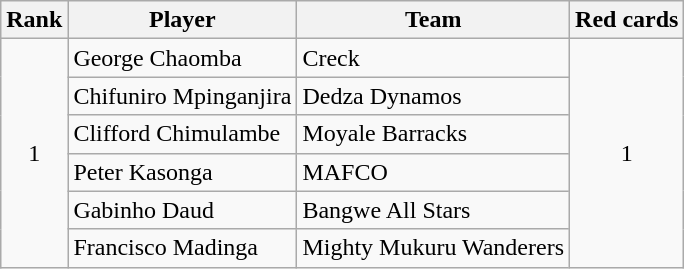<table class="wikitable" style="text-align:center">
<tr>
<th>Rank</th>
<th>Player</th>
<th>Team</th>
<th>Red cards</th>
</tr>
<tr>
<td rowspan="6">1</td>
<td align="left"> George Chaomba</td>
<td align="left">Creck</td>
<td rowspan="6">1</td>
</tr>
<tr>
<td align="left"> Chifuniro Mpinganjira</td>
<td align="left">Dedza Dynamos</td>
</tr>
<tr>
<td align="left"> Clifford Chimulambe</td>
<td align="left">Moyale Barracks</td>
</tr>
<tr>
<td align="left"> Peter Kasonga</td>
<td align="left">MAFCO</td>
</tr>
<tr>
<td align="left"> Gabinho Daud</td>
<td align="left">Bangwe All Stars</td>
</tr>
<tr>
<td align="left"> Francisco Madinga</td>
<td align="left">Mighty Mukuru Wanderers</td>
</tr>
</table>
